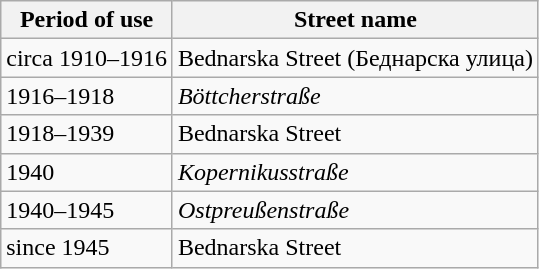<table class="wikitable">
<tr>
<th>Period of use</th>
<th>Street name</th>
</tr>
<tr>
<td>circa 1910–1916</td>
<td>Bednarska Street (Беднарска улица)</td>
</tr>
<tr>
<td>1916–1918</td>
<td><em>Böttcherstraße</em></td>
</tr>
<tr>
<td>1918–1939</td>
<td>Bednarska Street</td>
</tr>
<tr>
<td>1940</td>
<td><em>Kopernikusstraße</em></td>
</tr>
<tr>
<td>1940–1945</td>
<td><em>Ostpreußenstraße</em></td>
</tr>
<tr>
<td>since 1945</td>
<td>Bednarska Street</td>
</tr>
</table>
